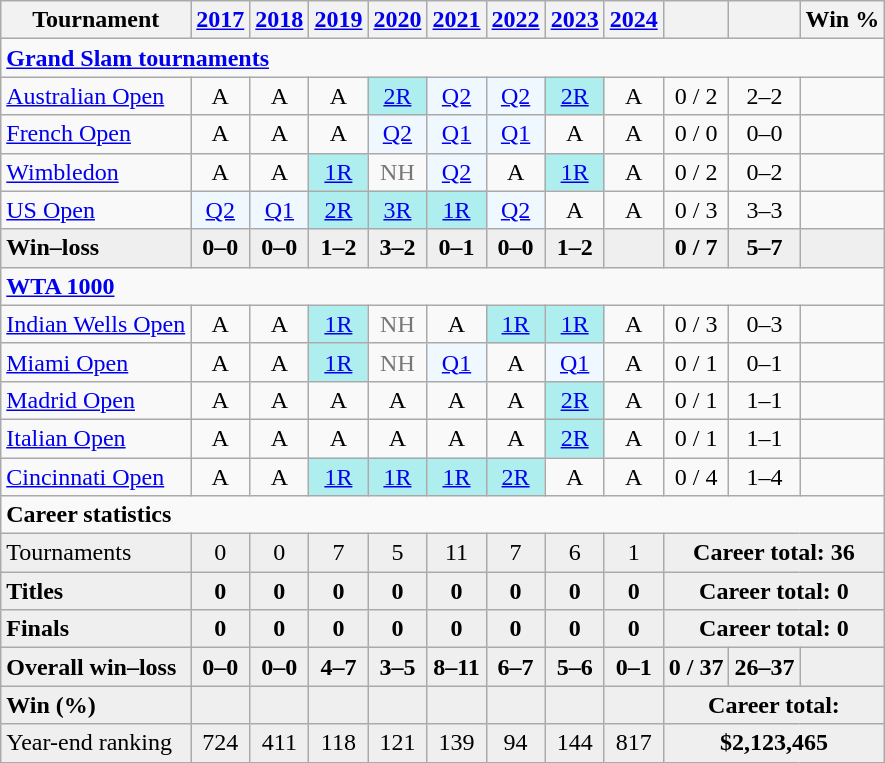<table class=wikitable style=text-align:center>
<tr>
<th>Tournament</th>
<th><a href='#'>2017</a></th>
<th><a href='#'>2018</a></th>
<th><a href='#'>2019</a></th>
<th><a href='#'>2020</a></th>
<th><a href='#'>2021</a></th>
<th><a href='#'>2022</a></th>
<th><a href='#'>2023</a></th>
<th><a href='#'>2024</a></th>
<th></th>
<th></th>
<th>Win %</th>
</tr>
<tr>
<td colspan="12" align="left"><strong><a href='#'>Grand Slam tournaments</a></strong></td>
</tr>
<tr>
<td align=left><a href='#'>Australian Open</a></td>
<td>A</td>
<td>A</td>
<td>A</td>
<td bgcolor=afeeee><a href='#'>2R</a></td>
<td bgcolor=f0f8ff><a href='#'>Q2</a></td>
<td bgcolor=f0f8ff><a href='#'>Q2</a></td>
<td bgcolor=afeeee><a href='#'>2R</a></td>
<td>A</td>
<td>0 / 2</td>
<td>2–2</td>
<td></td>
</tr>
<tr>
<td align=left><a href='#'>French Open</a></td>
<td>A</td>
<td>A</td>
<td>A</td>
<td bgcolor=f0f8ff><a href='#'>Q2</a></td>
<td bgcolor=f0f8ff><a href='#'>Q1</a></td>
<td bgcolor=f0f8ff><a href='#'>Q1</a></td>
<td>A</td>
<td>A</td>
<td>0 / 0</td>
<td>0–0</td>
<td></td>
</tr>
<tr>
<td align=left><a href='#'>Wimbledon</a></td>
<td>A</td>
<td>A</td>
<td bgcolor=afeeee><a href='#'>1R</a></td>
<td style=color:#767676>NH</td>
<td bgcolor=f0f8ff><a href='#'>Q2</a></td>
<td>A</td>
<td bgcolor=afeeee><a href='#'>1R</a></td>
<td>A</td>
<td>0 / 2</td>
<td>0–2</td>
<td></td>
</tr>
<tr>
<td align=left><a href='#'>US Open</a></td>
<td bgcolor=f0f8ff><a href='#'>Q2</a></td>
<td bgcolor=f0f8ff><a href='#'>Q1</a></td>
<td bgcolor=afeeee><a href='#'>2R</a></td>
<td bgcolor=afeeee><a href='#'>3R</a></td>
<td bgcolor=afeeee><a href='#'>1R</a></td>
<td bgcolor=f0f8ff><a href='#'>Q2</a></td>
<td>A</td>
<td>A</td>
<td>0 / 3</td>
<td>3–3</td>
<td></td>
</tr>
<tr style=font-weight:bold;background:#efefef>
<td style=text-align:left>Win–loss</td>
<td>0–0</td>
<td>0–0</td>
<td>1–2</td>
<td>3–2</td>
<td>0–1</td>
<td>0–0</td>
<td>1–2</td>
<td></td>
<td>0 / 7</td>
<td>5–7</td>
<td></td>
</tr>
<tr>
<td colspan="12" style="text-align:left"><strong><a href='#'>WTA 1000</a></strong></td>
</tr>
<tr>
<td align=left><a href='#'>Indian Wells Open</a></td>
<td>A</td>
<td>A</td>
<td bgcolor=afeeee><a href='#'>1R</a></td>
<td style="color:#767676">NH</td>
<td>A</td>
<td bgcolor=afeeee><a href='#'>1R</a></td>
<td bgcolor=afeeee><a href='#'>1R</a></td>
<td>A</td>
<td>0 / 3</td>
<td>0–3</td>
<td></td>
</tr>
<tr>
<td align=left><a href='#'>Miami Open</a></td>
<td>A</td>
<td>A</td>
<td bgcolor=afeeee><a href='#'>1R</a></td>
<td style="color:#767676">NH</td>
<td bgcolor=f0f8ff><a href='#'>Q1</a></td>
<td>A</td>
<td bgcolor=f0f8ff><a href='#'>Q1</a></td>
<td>A</td>
<td>0 / 1</td>
<td>0–1</td>
<td></td>
</tr>
<tr>
<td align=left><a href='#'>Madrid Open</a></td>
<td>A</td>
<td>A</td>
<td>A</td>
<td>A</td>
<td>A</td>
<td>A</td>
<td bgcolor=afeeee><a href='#'>2R</a></td>
<td>A</td>
<td>0 / 1</td>
<td>1–1</td>
<td></td>
</tr>
<tr>
<td align=left><a href='#'>Italian Open</a></td>
<td>A</td>
<td>A</td>
<td>A</td>
<td>A</td>
<td>A</td>
<td>A</td>
<td bgcolor=afeeee><a href='#'>2R</a></td>
<td>A</td>
<td>0 / 1</td>
<td>1–1</td>
<td></td>
</tr>
<tr>
<td align=left><a href='#'>Cincinnati Open</a></td>
<td>A</td>
<td>A</td>
<td bgcolor=afeeee><a href='#'>1R</a></td>
<td bgcolor=afeeee><a href='#'>1R</a></td>
<td bgcolor=afeeee><a href='#'>1R</a></td>
<td bgcolor=afeeee><a href='#'>2R</a></td>
<td>A</td>
<td>A</td>
<td>0 / 4</td>
<td>1–4</td>
<td></td>
</tr>
<tr>
<td colspan="12" style="text-align:left"><strong>Career statistics</strong></td>
</tr>
<tr style=background:#efefef>
<td style=text-align:left>Tournaments</td>
<td>0</td>
<td>0</td>
<td>7</td>
<td>5</td>
<td>11</td>
<td>7</td>
<td>6</td>
<td>1</td>
<td colspan="3"><strong>Career total: 36</strong></td>
</tr>
<tr style=font-weight:bold;background:#efefef>
<td align=left>Titles</td>
<td>0</td>
<td>0</td>
<td>0</td>
<td>0</td>
<td>0</td>
<td>0</td>
<td>0</td>
<td>0</td>
<td colspan="3">Career total: 0</td>
</tr>
<tr style=font-weight:bold;background:#efefef>
<td align=left>Finals</td>
<td>0</td>
<td>0</td>
<td>0</td>
<td>0</td>
<td>0</td>
<td>0</td>
<td>0</td>
<td>0</td>
<td colspan="3">Career total: 0</td>
</tr>
<tr style=font-weight:bold;background:#efefef>
<td style=text-align:left>Overall win–loss</td>
<td>0–0</td>
<td>0–0</td>
<td>4–7</td>
<td>3–5</td>
<td>8–11</td>
<td>6–7</td>
<td>5–6</td>
<td>0–1</td>
<td>0 / 37</td>
<td>26–37</td>
<td></td>
</tr>
<tr style=font-weight:bold;background:#efefef>
<td style=text-align:left>Win (%)</td>
<td></td>
<td></td>
<td></td>
<td></td>
<td></td>
<td></td>
<td></td>
<td></td>
<td colspan="3">Career total: </td>
</tr>
<tr style=background:#efefef>
<td align=left>Year-end ranking</td>
<td>724</td>
<td>411</td>
<td>118</td>
<td>121</td>
<td>139</td>
<td>94</td>
<td>144</td>
<td>817</td>
<td colspan="3"><strong>$2,123,465</strong></td>
</tr>
</table>
